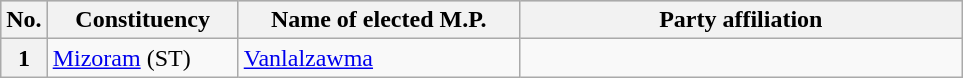<table class="wikitable">
<tr style="background:#ccc; text-align:center;">
<th>No.</th>
<th style="width:120px">Constituency</th>
<th style="width:180px">Name of elected M.P.</th>
<th colspan="2" style="width:18em">Party affiliation</th>
</tr>
<tr>
<th>1</th>
<td><a href='#'>Mizoram</a> (ST)</td>
<td><a href='#'>Vanlalzawma</a></td>
<td></td>
</tr>
</table>
